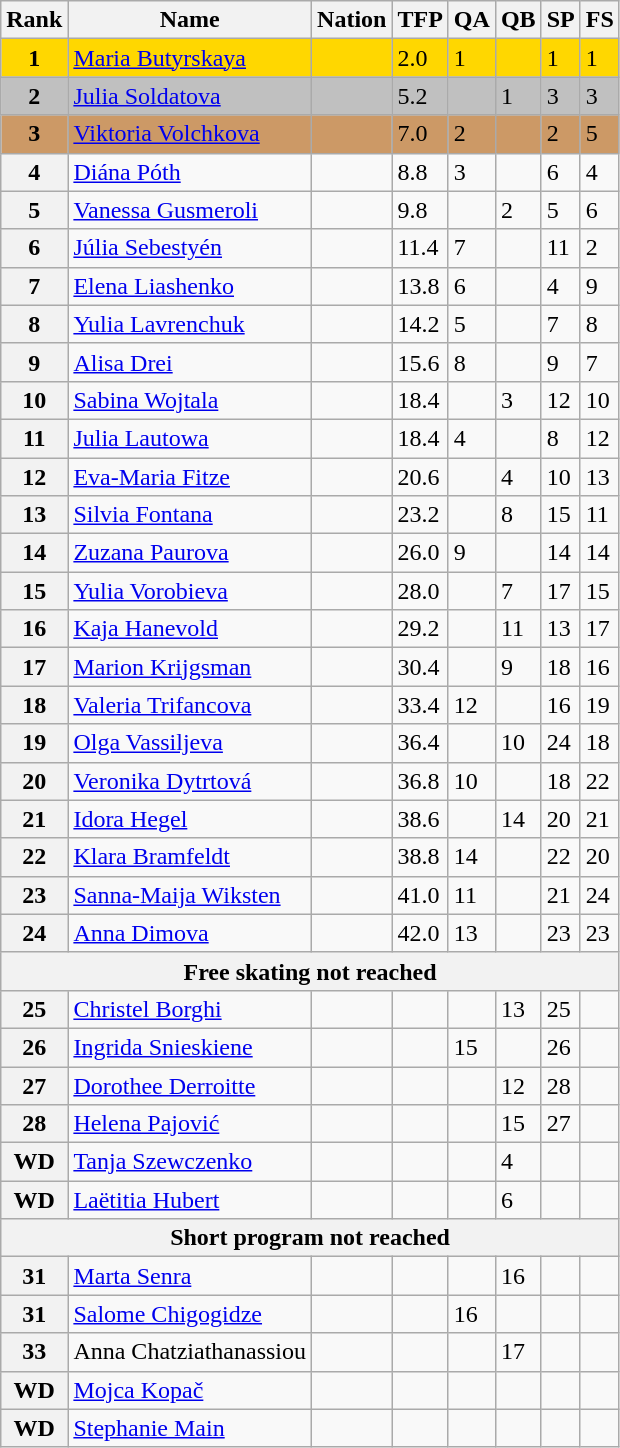<table class="wikitable">
<tr>
<th>Rank</th>
<th>Name</th>
<th>Nation</th>
<th>TFP</th>
<th>QA</th>
<th>QB</th>
<th>SP</th>
<th>FS</th>
</tr>
<tr bgcolor="gold">
<td align="center"><strong>1</strong></td>
<td><a href='#'>Maria Butyrskaya</a></td>
<td></td>
<td>2.0</td>
<td>1</td>
<td></td>
<td>1</td>
<td>1</td>
</tr>
<tr bgcolor="silver">
<td align="center"><strong>2</strong></td>
<td><a href='#'>Julia Soldatova</a></td>
<td></td>
<td>5.2</td>
<td></td>
<td>1</td>
<td>3</td>
<td>3</td>
</tr>
<tr bgcolor="cc9966">
<td align="center"><strong>3</strong></td>
<td><a href='#'>Viktoria Volchkova</a></td>
<td></td>
<td>7.0</td>
<td>2</td>
<td></td>
<td>2</td>
<td>5</td>
</tr>
<tr>
<th>4</th>
<td><a href='#'>Diána Póth</a></td>
<td></td>
<td>8.8</td>
<td>3</td>
<td></td>
<td>6</td>
<td>4</td>
</tr>
<tr>
<th>5</th>
<td><a href='#'>Vanessa Gusmeroli</a></td>
<td></td>
<td>9.8</td>
<td></td>
<td>2</td>
<td>5</td>
<td>6</td>
</tr>
<tr>
<th>6</th>
<td><a href='#'>Júlia Sebestyén</a></td>
<td></td>
<td>11.4</td>
<td>7</td>
<td></td>
<td>11</td>
<td>2</td>
</tr>
<tr>
<th>7</th>
<td><a href='#'>Elena Liashenko</a></td>
<td></td>
<td>13.8</td>
<td>6</td>
<td></td>
<td>4</td>
<td>9</td>
</tr>
<tr>
<th>8</th>
<td><a href='#'>Yulia Lavrenchuk</a></td>
<td></td>
<td>14.2</td>
<td>5</td>
<td></td>
<td>7</td>
<td>8</td>
</tr>
<tr>
<th>9</th>
<td><a href='#'>Alisa Drei</a></td>
<td></td>
<td>15.6</td>
<td>8</td>
<td></td>
<td>9</td>
<td>7</td>
</tr>
<tr>
<th>10</th>
<td><a href='#'>Sabina Wojtala</a></td>
<td></td>
<td>18.4</td>
<td></td>
<td>3</td>
<td>12</td>
<td>10</td>
</tr>
<tr>
<th>11</th>
<td><a href='#'>Julia Lautowa</a></td>
<td></td>
<td>18.4</td>
<td>4</td>
<td></td>
<td>8</td>
<td>12</td>
</tr>
<tr>
<th>12</th>
<td><a href='#'>Eva-Maria Fitze</a></td>
<td></td>
<td>20.6</td>
<td></td>
<td>4</td>
<td>10</td>
<td>13</td>
</tr>
<tr>
<th>13</th>
<td><a href='#'>Silvia Fontana</a></td>
<td></td>
<td>23.2</td>
<td></td>
<td>8</td>
<td>15</td>
<td>11</td>
</tr>
<tr>
<th>14</th>
<td><a href='#'>Zuzana Paurova</a></td>
<td></td>
<td>26.0</td>
<td>9</td>
<td></td>
<td>14</td>
<td>14</td>
</tr>
<tr>
<th>15</th>
<td><a href='#'>Yulia Vorobieva</a></td>
<td></td>
<td>28.0</td>
<td></td>
<td>7</td>
<td>17</td>
<td>15</td>
</tr>
<tr>
<th>16</th>
<td><a href='#'>Kaja Hanevold</a></td>
<td></td>
<td>29.2</td>
<td></td>
<td>11</td>
<td>13</td>
<td>17</td>
</tr>
<tr>
<th>17</th>
<td><a href='#'>Marion Krijgsman</a></td>
<td></td>
<td>30.4</td>
<td></td>
<td>9</td>
<td>18</td>
<td>16</td>
</tr>
<tr>
<th>18</th>
<td><a href='#'>Valeria Trifancova</a></td>
<td></td>
<td>33.4</td>
<td>12</td>
<td></td>
<td>16</td>
<td>19</td>
</tr>
<tr>
<th>19</th>
<td><a href='#'>Olga Vassiljeva</a></td>
<td></td>
<td>36.4</td>
<td></td>
<td>10</td>
<td>24</td>
<td>18</td>
</tr>
<tr>
<th>20</th>
<td><a href='#'>Veronika Dytrtová</a></td>
<td></td>
<td>36.8</td>
<td>10</td>
<td></td>
<td>18</td>
<td>22</td>
</tr>
<tr>
<th>21</th>
<td><a href='#'>Idora Hegel</a></td>
<td></td>
<td>38.6</td>
<td></td>
<td>14</td>
<td>20</td>
<td>21</td>
</tr>
<tr>
<th>22</th>
<td><a href='#'>Klara Bramfeldt</a></td>
<td></td>
<td>38.8</td>
<td>14</td>
<td></td>
<td>22</td>
<td>20</td>
</tr>
<tr>
<th>23</th>
<td><a href='#'>Sanna-Maija Wiksten</a></td>
<td></td>
<td>41.0</td>
<td>11</td>
<td></td>
<td>21</td>
<td>24</td>
</tr>
<tr>
<th>24</th>
<td><a href='#'>Anna Dimova</a></td>
<td></td>
<td>42.0</td>
<td>13</td>
<td></td>
<td>23</td>
<td>23</td>
</tr>
<tr>
<th colspan=8>Free skating not reached</th>
</tr>
<tr>
<th>25</th>
<td><a href='#'>Christel Borghi</a></td>
<td></td>
<td></td>
<td></td>
<td>13</td>
<td>25</td>
<td></td>
</tr>
<tr>
<th>26</th>
<td><a href='#'>Ingrida Snieskiene</a></td>
<td></td>
<td></td>
<td>15</td>
<td></td>
<td>26</td>
<td></td>
</tr>
<tr>
<th>27</th>
<td><a href='#'>Dorothee Derroitte</a></td>
<td></td>
<td></td>
<td></td>
<td>12</td>
<td>28</td>
<td></td>
</tr>
<tr>
<th>28</th>
<td><a href='#'>Helena Pajović</a></td>
<td></td>
<td></td>
<td></td>
<td>15</td>
<td>27</td>
<td></td>
</tr>
<tr>
<th>WD</th>
<td><a href='#'>Tanja Szewczenko</a></td>
<td></td>
<td></td>
<td></td>
<td>4</td>
<td></td>
<td></td>
</tr>
<tr>
<th>WD</th>
<td><a href='#'>Laëtitia Hubert</a></td>
<td></td>
<td></td>
<td></td>
<td>6</td>
<td></td>
<td></td>
</tr>
<tr>
<th colspan=8>Short program not reached</th>
</tr>
<tr>
<th>31</th>
<td><a href='#'>Marta Senra</a></td>
<td></td>
<td></td>
<td></td>
<td>16</td>
<td></td>
<td></td>
</tr>
<tr>
<th>31</th>
<td><a href='#'>Salome Chigogidze</a></td>
<td></td>
<td></td>
<td>16</td>
<td></td>
<td></td>
<td></td>
</tr>
<tr>
<th>33</th>
<td>Anna Chatziathanassiou</td>
<td></td>
<td></td>
<td></td>
<td>17</td>
<td></td>
<td></td>
</tr>
<tr>
<th>WD</th>
<td><a href='#'>Mojca Kopač</a></td>
<td></td>
<td></td>
<td></td>
<td></td>
<td></td>
<td></td>
</tr>
<tr>
<th>WD</th>
<td><a href='#'>Stephanie Main</a></td>
<td></td>
<td></td>
<td></td>
<td></td>
<td></td>
<td></td>
</tr>
</table>
